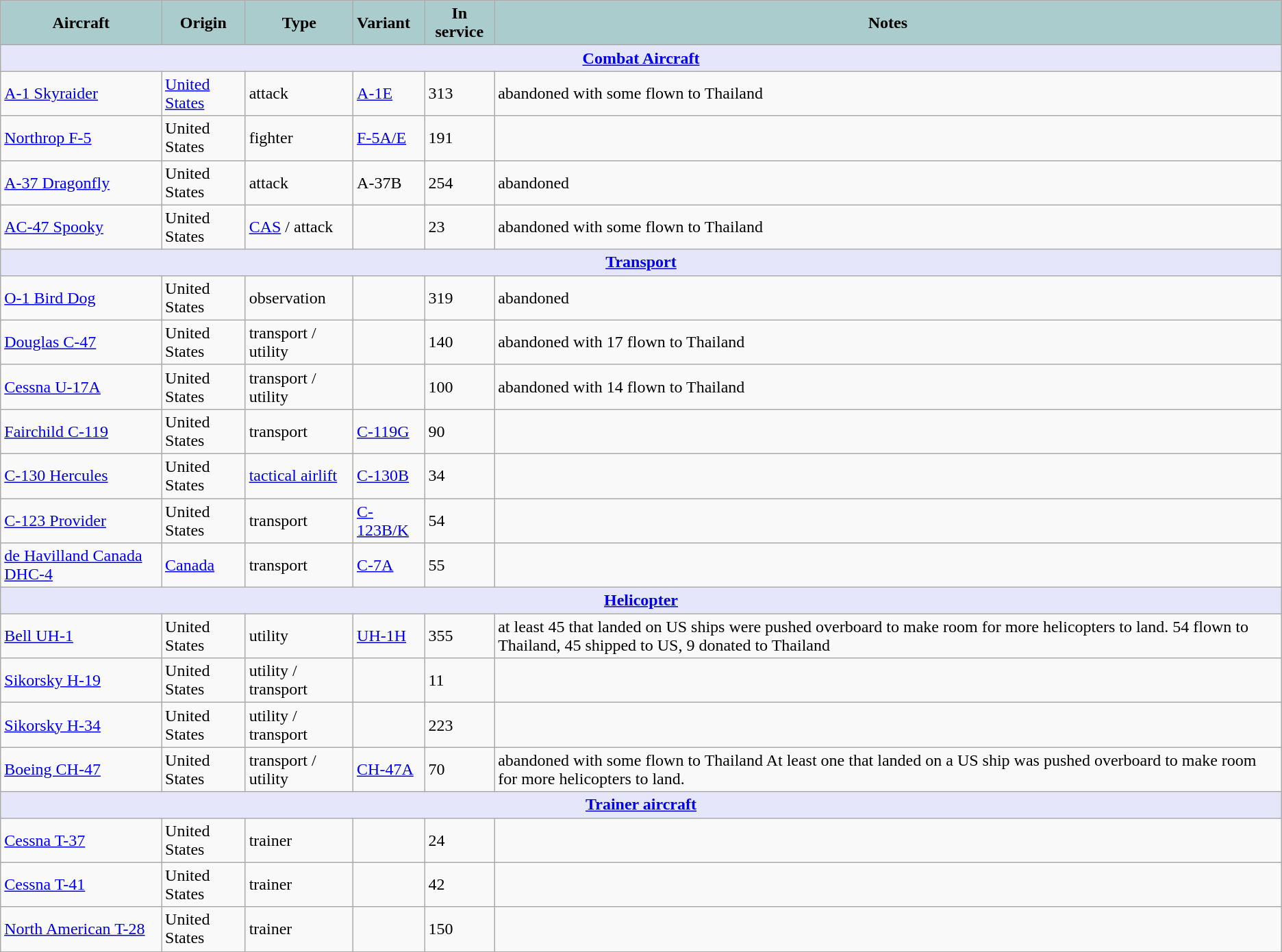<table class="wikitable">
<tr>
<th style="text-align:center; background:#acc;">Aircraft</th>
<th style="text-align: center; background:#acc;">Origin</th>
<th style="text-align:l center; background:#acc;">Type</th>
<th style="text-align:left; background:#acc;">Variant</th>
<th style="text-align:center; background:#acc;">In service</th>
<th style="text-align: center; background:#acc;">Notes</th>
</tr>
<tr>
<th style="align: center; background: lavender;" colspan="7"><a href='#'>Combat Aircraft</a></th>
</tr>
<tr>
<td><a href='#'>A-1 Skyraider</a></td>
<td><a href='#'>United States</a></td>
<td>attack</td>
<td><a href='#'>A-1E</a></td>
<td>313</td>
<td>abandoned with some flown to Thailand</td>
</tr>
<tr>
<td><a href='#'>Northrop F-5</a></td>
<td>United States</td>
<td>fighter</td>
<td><a href='#'>F-5A/E</a></td>
<td>191</td>
<td></td>
</tr>
<tr>
<td><a href='#'>A-37 Dragonfly</a></td>
<td>United States</td>
<td>attack</td>
<td>A-37B</td>
<td>254</td>
<td>abandoned</td>
</tr>
<tr>
<td><a href='#'>AC-47 Spooky</a></td>
<td>United States</td>
<td><a href='#'>CAS</a> / attack</td>
<td></td>
<td>23</td>
<td>abandoned with some flown to Thailand</td>
</tr>
<tr>
<th style="align: center; background: lavender;" colspan="7"><a href='#'>Transport</a></th>
</tr>
<tr>
<td><a href='#'>O-1 Bird Dog</a></td>
<td>United States</td>
<td>observation</td>
<td></td>
<td>319</td>
<td>abandoned</td>
</tr>
<tr>
<td><a href='#'>Douglas C-47</a></td>
<td>United States</td>
<td>transport / utility</td>
<td></td>
<td>140</td>
<td>abandoned with 17 flown to Thailand</td>
</tr>
<tr>
<td><a href='#'>Cessna U-17A</a></td>
<td>United States</td>
<td>transport / utility</td>
<td></td>
<td>100</td>
<td>abandoned with 14 flown to Thailand</td>
</tr>
<tr>
<td><a href='#'>Fairchild C-119</a></td>
<td>United States</td>
<td>transport</td>
<td><a href='#'>C-119G</a></td>
<td>90</td>
<td></td>
</tr>
<tr>
<td><a href='#'>C-130 Hercules</a></td>
<td>United States</td>
<td><a href='#'>tactical airlift</a></td>
<td><a href='#'>C-130B</a></td>
<td>34</td>
<td></td>
</tr>
<tr>
<td><a href='#'>C-123 Provider</a></td>
<td>United States</td>
<td>transport</td>
<td><a href='#'>C-123B/K</a></td>
<td>54</td>
<td></td>
</tr>
<tr>
<td><a href='#'>de Havilland Canada DHC-4</a></td>
<td><a href='#'>Canada</a></td>
<td>transport</td>
<td><a href='#'>C-7A</a></td>
<td>55</td>
<td></td>
</tr>
<tr>
<th style="align: center; background: lavender;" colspan="7"><a href='#'>Helicopter</a></th>
</tr>
<tr>
<td><a href='#'>Bell UH-1</a></td>
<td>United States</td>
<td>utility</td>
<td><a href='#'>UH-1H</a></td>
<td>355</td>
<td>at least 45 that landed on US ships were pushed overboard to make room for more helicopters to land. 54 flown to Thailand, 45 shipped to US, 9 donated to Thailand</td>
</tr>
<tr>
<td><a href='#'>Sikorsky H-19</a></td>
<td>United States</td>
<td>utility / transport</td>
<td></td>
<td>11</td>
<td></td>
</tr>
<tr>
<td><a href='#'>Sikorsky H-34</a></td>
<td>United States</td>
<td>utility / transport</td>
<td></td>
<td>223</td>
<td></td>
</tr>
<tr>
<td><a href='#'>Boeing CH-47</a></td>
<td>United States</td>
<td>transport / utility</td>
<td><a href='#'>CH-47A</a></td>
<td>70</td>
<td>abandoned with some flown to Thailand At least one that landed on a US ship was pushed overboard to make room for more helicopters to land.</td>
</tr>
<tr>
<th style="align: center; background: lavender;" colspan="7"><a href='#'>Trainer aircraft</a></th>
</tr>
<tr>
<td><a href='#'>Cessna T-37</a></td>
<td>United States</td>
<td>trainer</td>
<td></td>
<td>24</td>
<td></td>
</tr>
<tr>
<td><a href='#'>Cessna T-41</a></td>
<td>United States</td>
<td>trainer</td>
<td></td>
<td>42</td>
<td></td>
</tr>
<tr>
<td><a href='#'>North American T-28</a></td>
<td>United States</td>
<td>trainer</td>
<td></td>
<td>150</td>
<td></td>
</tr>
</table>
